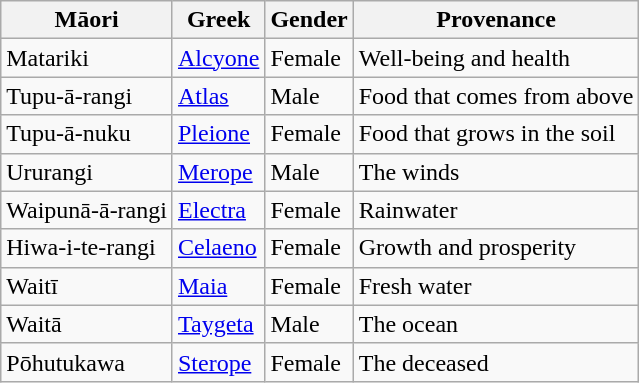<table class="wikitable">
<tr>
<th>Māori</th>
<th>Greek</th>
<th>Gender</th>
<th>Provenance</th>
</tr>
<tr>
<td>Matariki</td>
<td><a href='#'>Alcyone</a></td>
<td>Female</td>
<td>Well-being and health</td>
</tr>
<tr>
<td>Tupu-ā-rangi</td>
<td><a href='#'>Atlas</a></td>
<td>Male</td>
<td>Food that comes from above</td>
</tr>
<tr>
<td>Tupu-ā-nuku</td>
<td><a href='#'>Pleione</a></td>
<td>Female</td>
<td>Food that grows in the soil</td>
</tr>
<tr>
<td>Ururangi</td>
<td><a href='#'>Merope</a></td>
<td>Male</td>
<td>The winds</td>
</tr>
<tr>
<td>Waipunā-ā-rangi</td>
<td><a href='#'>Electra</a></td>
<td>Female</td>
<td>Rainwater</td>
</tr>
<tr>
<td>Hiwa-i-te-rangi</td>
<td><a href='#'>Celaeno</a></td>
<td>Female</td>
<td>Growth and prosperity</td>
</tr>
<tr>
<td>Waitī</td>
<td><a href='#'>Maia</a></td>
<td>Female</td>
<td>Fresh water</td>
</tr>
<tr>
<td>Waitā</td>
<td><a href='#'>Taygeta</a></td>
<td>Male</td>
<td>The ocean</td>
</tr>
<tr>
<td>Pōhutukawa</td>
<td><a href='#'>Sterope</a></td>
<td>Female</td>
<td>The deceased</td>
</tr>
</table>
